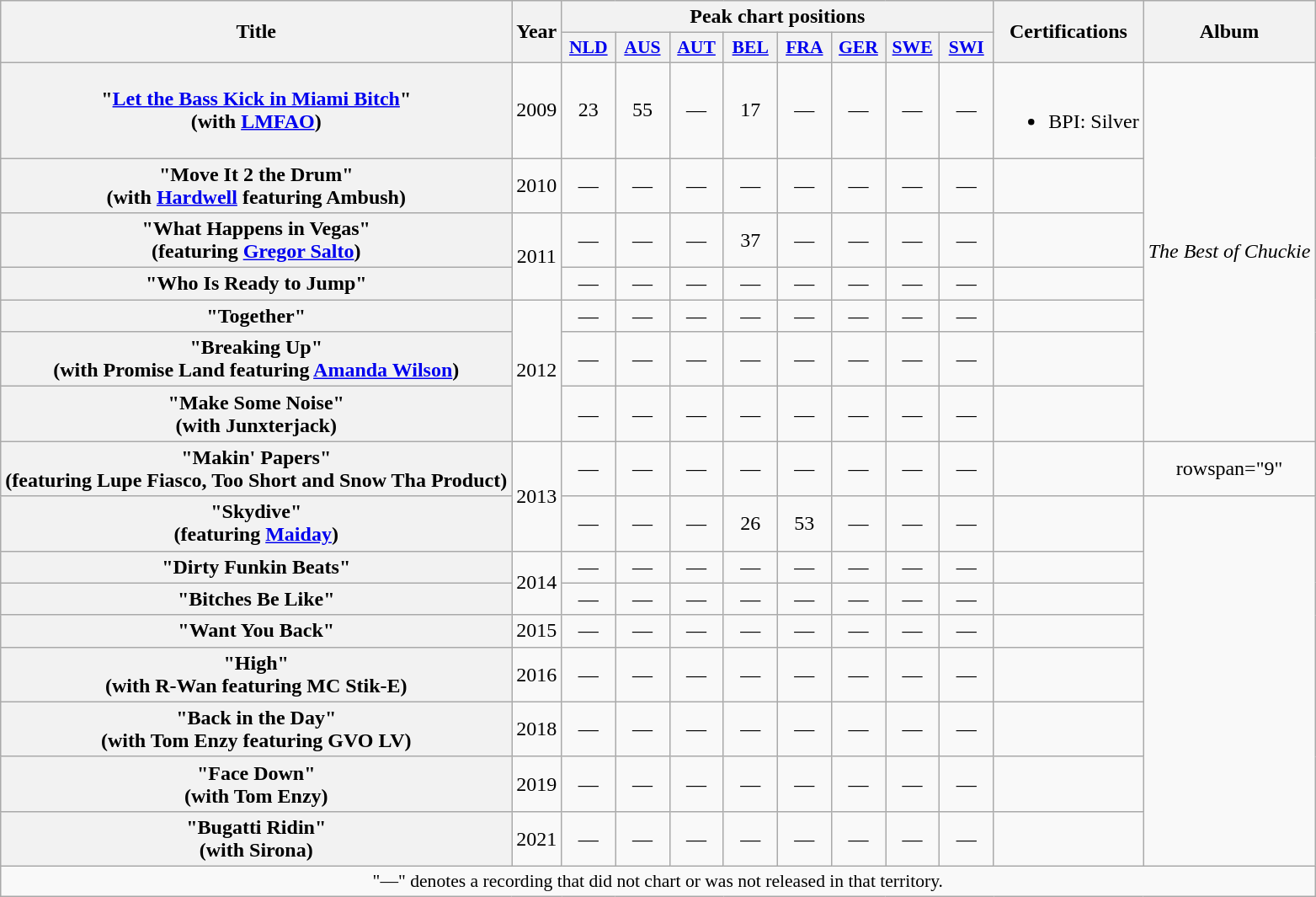<table class="wikitable plainrowheaders" style="text-align:center;" border="1">
<tr>
<th scope="col" rowspan="2">Title</th>
<th scope="col" rowspan="2">Year</th>
<th scope="col" colspan="8">Peak chart positions</th>
<th scope="col" rowspan="2">Certifications</th>
<th scope="col" rowspan="2">Album</th>
</tr>
<tr>
<th scope="col" style="width:2.5em;font-size:90%;"><a href='#'>NLD</a><br></th>
<th scope="col" style="width:2.5em;font-size:90%;"><a href='#'>AUS</a><br></th>
<th scope="col" style="width:2.5em;font-size:90%;"><a href='#'>AUT</a><br></th>
<th scope="col" style="width:2.5em;font-size:90%;"><a href='#'>BEL</a><br></th>
<th scope="col" style="width:2.5em;font-size:90%;"><a href='#'>FRA</a><br></th>
<th scope="col" style="width:2.5em;font-size:90%;"><a href='#'>GER</a><br></th>
<th scope="col" style="width:2.5em;font-size:90%;"><a href='#'>SWE</a><br></th>
<th scope="col" style="width:2.5em;font-size:90%;"><a href='#'>SWI</a><br></th>
</tr>
<tr>
<th scope="row">"<a href='#'>Let the Bass Kick in Miami Bitch</a>" <br><span>(with <a href='#'>LMFAO</a>)</span></th>
<td>2009</td>
<td>23</td>
<td>55</td>
<td>—</td>
<td>17</td>
<td>—</td>
<td>—</td>
<td>—</td>
<td>—</td>
<td><br><ul><li>BPI: Silver</li></ul></td>
<td rowspan="7"><em>The Best of Chuckie</em></td>
</tr>
<tr>
<th scope="row">"Move It 2 the Drum"  <br><span>(with <a href='#'>Hardwell</a> featuring Ambush)</span></th>
<td>2010</td>
<td>—</td>
<td>—</td>
<td>—</td>
<td>—</td>
<td>—</td>
<td>—</td>
<td>—</td>
<td>—</td>
<td></td>
</tr>
<tr>
<th scope="row">"What Happens in Vegas"  <br><span>(featuring <a href='#'>Gregor Salto</a>)</span></th>
<td rowspan="2">2011</td>
<td>—</td>
<td>—</td>
<td>—</td>
<td>37</td>
<td>—</td>
<td>—</td>
<td>—</td>
<td>—</td>
<td></td>
</tr>
<tr>
<th scope="row">"Who Is Ready to Jump" </th>
<td>—</td>
<td>—</td>
<td>—</td>
<td>—</td>
<td>—</td>
<td>—</td>
<td>—</td>
<td>—</td>
<td></td>
</tr>
<tr>
<th scope="row">"Together" </th>
<td rowspan="3">2012</td>
<td>—</td>
<td>—</td>
<td>—</td>
<td>—</td>
<td>—</td>
<td>—</td>
<td>—</td>
<td>—</td>
<td></td>
</tr>
<tr>
<th scope="row">"Breaking Up"  <br><span>(with Promise Land featuring <a href='#'>Amanda Wilson</a>)</span></th>
<td>—</td>
<td>—</td>
<td>—</td>
<td>—</td>
<td>—</td>
<td>—</td>
<td>—</td>
<td>—</td>
<td></td>
</tr>
<tr>
<th scope="row">"Make Some Noise"  <br><span>(with Junxterjack)</span></th>
<td>—</td>
<td>—</td>
<td>—</td>
<td>—</td>
<td>—</td>
<td>—</td>
<td>—</td>
<td>—</td>
<td></td>
</tr>
<tr>
<th scope="row">"Makin' Papers"  <br><span>(featuring Lupe Fiasco, Too Short and Snow Tha Product)</span></th>
<td rowspan="2">2013</td>
<td>—</td>
<td>—</td>
<td>—</td>
<td>—</td>
<td>—</td>
<td>—</td>
<td>—</td>
<td>—</td>
<td></td>
<td>rowspan="9" </td>
</tr>
<tr>
<th scope="row">"Skydive"  <br><span>(featuring <a href='#'>Maiday</a>)</span></th>
<td>—</td>
<td>—</td>
<td>—</td>
<td>26</td>
<td>53</td>
<td>—</td>
<td>—</td>
<td>—</td>
<td></td>
</tr>
<tr>
<th scope="row">"Dirty Funkin Beats" </th>
<td rowspan="2">2014</td>
<td>—</td>
<td>—</td>
<td>—</td>
<td>—</td>
<td>—</td>
<td>—</td>
<td>—</td>
<td>—</td>
<td></td>
</tr>
<tr>
<th scope="row">"Bitches Be Like" </th>
<td>—</td>
<td>—</td>
<td>—</td>
<td>—</td>
<td>—</td>
<td>—</td>
<td>—</td>
<td>—</td>
<td></td>
</tr>
<tr>
<th scope="row">"Want You Back" </th>
<td>2015</td>
<td>—</td>
<td>—</td>
<td>—</td>
<td>—</td>
<td>—</td>
<td>—</td>
<td>—</td>
<td>—</td>
<td></td>
</tr>
<tr>
<th scope="row">"High"  <br><span>(with R-Wan featuring MC Stik-E)</span></th>
<td>2016</td>
<td>—</td>
<td>—</td>
<td>—</td>
<td>—</td>
<td>—</td>
<td>—</td>
<td>—</td>
<td>—</td>
<td></td>
</tr>
<tr>
<th scope="row">"Back in the Day"  <br><span>(with Tom Enzy featuring GVO LV)</span></th>
<td>2018</td>
<td>—</td>
<td>—</td>
<td>—</td>
<td>—</td>
<td>—</td>
<td>—</td>
<td>—</td>
<td>—</td>
<td></td>
</tr>
<tr>
<th scope="row">"Face Down"  <br><span>(with Tom Enzy)</span></th>
<td>2019</td>
<td>—</td>
<td>—</td>
<td>—</td>
<td>—</td>
<td>—</td>
<td>—</td>
<td>—</td>
<td>—</td>
<td></td>
</tr>
<tr>
<th scope="row">"Bugatti Ridin"  <br><span>(with Sirona)</span></th>
<td>2021</td>
<td>—</td>
<td>—</td>
<td>—</td>
<td>—</td>
<td>—</td>
<td>—</td>
<td>—</td>
<td>—</td>
<td></td>
</tr>
<tr>
<td colspan="12" style="font-size:90%">"—" denotes a recording that did not chart or was not released in that territory.</td>
</tr>
</table>
